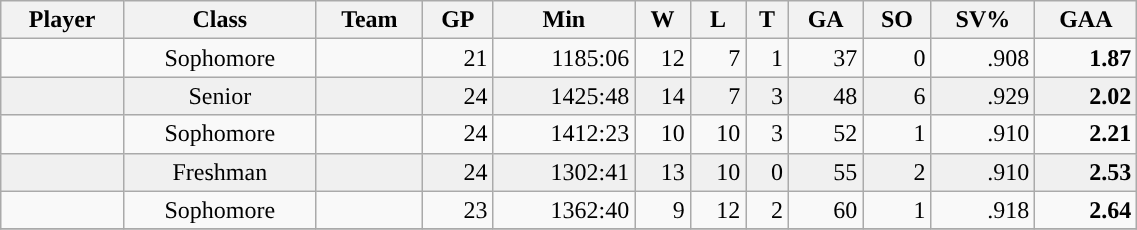<table class="wikitable sortable" style="text-align: center; "width=60%">
<tr>
<th>Player</th>
<th>Class</th>
<th>Team</th>
<th>GP</th>
<th>Min</th>
<th>W</th>
<th>L</th>
<th>T</th>
<th>GA</th>
<th>SO</th>
<th>SV%</th>
<th>GAA</th>
</tr>
<tr>
<td align=left></td>
<td>Sophomore</td>
<td><strong><a href='#'></a></strong></td>
<td align=right>21</td>
<td align=right>1185:06</td>
<td align=right>12</td>
<td align=right>7</td>
<td align=right>1</td>
<td align=right>37</td>
<td align=right>0</td>
<td align=right>.908</td>
<td align=right><strong>1.87</strong></td>
</tr>
<tr bgcolor=f0f0f0>
<td align=left></td>
<td>Senior</td>
<td><strong><a href='#'></a></strong></td>
<td align=right>24</td>
<td align=right>1425:48</td>
<td align=right>14</td>
<td align=right>7</td>
<td align=right>3</td>
<td align=right>48</td>
<td align=right>6</td>
<td align=right>.929</td>
<td align=right><strong>2.02</strong></td>
</tr>
<tr>
<td align=left></td>
<td>Sophomore</td>
<td><strong><a href='#'></a></strong></td>
<td align=right>24</td>
<td align=right>1412:23</td>
<td align=right>10</td>
<td align=right>10</td>
<td align=right>3</td>
<td align=right>52</td>
<td align=right>1</td>
<td align=right>.910</td>
<td align=right><strong>2.21</strong></td>
</tr>
<tr bgcolor=f0f0f0>
<td align=left></td>
<td>Freshman</td>
<td><strong><a href='#'></a></strong></td>
<td align=right>24</td>
<td align=right>1302:41</td>
<td align=right>13</td>
<td align=right>10</td>
<td align=right>0</td>
<td align=right>55</td>
<td align=right>2</td>
<td align=right>.910</td>
<td align=right><strong>2.53</strong></td>
</tr>
<tr>
<td align=left></td>
<td>Sophomore</td>
<td><strong><a href='#'></a></strong></td>
<td align=right>23</td>
<td align=right>1362:40</td>
<td align=right>9</td>
<td align=right>12</td>
<td align=right>2</td>
<td align=right>60</td>
<td align=right>1</td>
<td align=right>.918</td>
<td align=right><strong>2.64</strong></td>
</tr>
<tr>
</tr>
</table>
